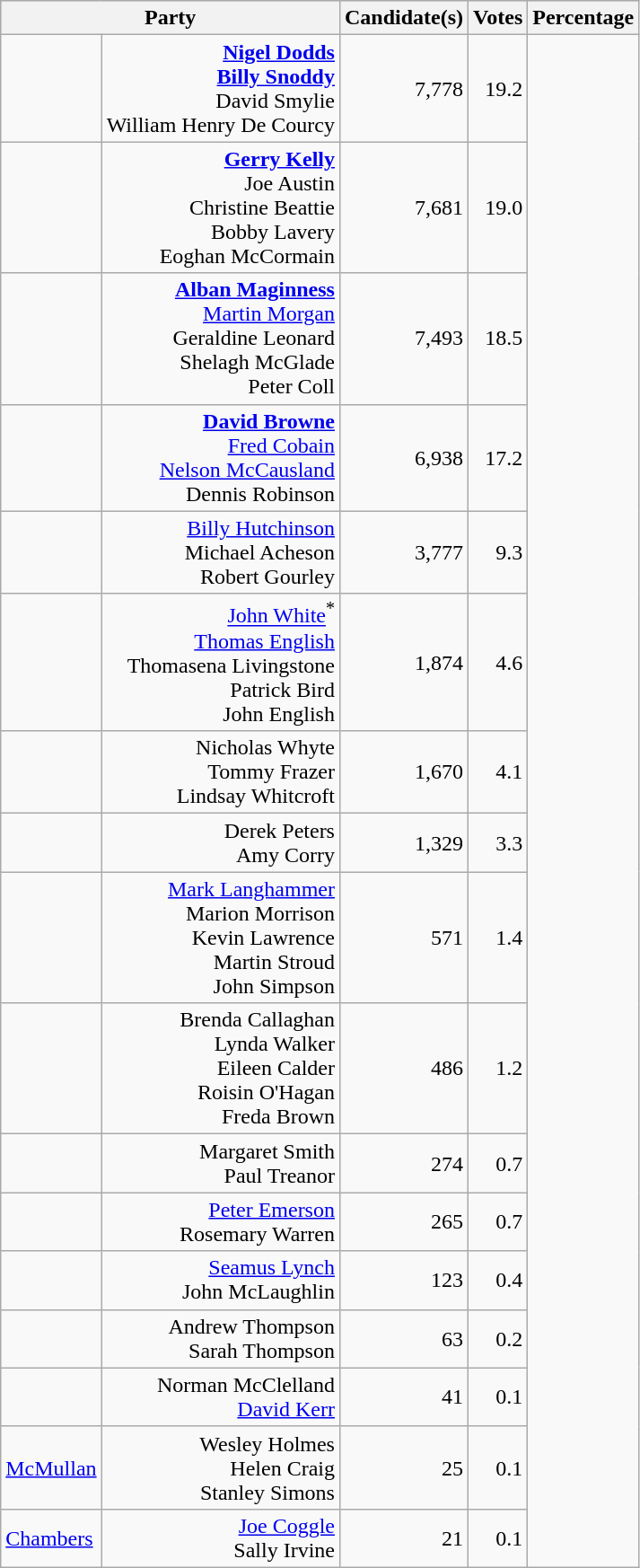<table class="wikitable">
<tr style="background:#CCCCCC;">
<th colspan="2" rowspan="1" align="center" valign="top">Party</th>
<th valign="top">Candidate(s)</th>
<th valign="top">Votes</th>
<th valign="top">Percentage</th>
</tr>
<tr>
<td></td>
<td align="right"><strong><a href='#'>Nigel Dodds</a></strong><br><strong><a href='#'>Billy Snoddy</a></strong><br>David Smylie<br>William Henry De Courcy</td>
<td align="right">7,778</td>
<td align="right">19.2</td>
</tr>
<tr>
<td></td>
<td align="right"><strong><a href='#'>Gerry Kelly</a></strong><br>Joe Austin<br>Christine Beattie<br>Bobby Lavery<br>Eoghan McCormain</td>
<td align="right">7,681</td>
<td align="right">19.0</td>
</tr>
<tr>
<td></td>
<td align="right"><strong><a href='#'>Alban Maginness</a></strong><br><a href='#'>Martin Morgan</a><br>Geraldine Leonard<br>Shelagh McGlade<br>Peter Coll</td>
<td align="right">7,493</td>
<td align="right">18.5</td>
</tr>
<tr>
<td></td>
<td align="right"><strong><a href='#'>David Browne</a></strong><br><a href='#'>Fred Cobain</a><br><a href='#'>Nelson McCausland</a><br>Dennis Robinson</td>
<td align="right">6,938</td>
<td align="right">17.2</td>
</tr>
<tr>
<td></td>
<td align="right"><a href='#'>Billy Hutchinson</a><br>Michael Acheson<br>Robert Gourley</td>
<td align="right">3,777</td>
<td align="right">9.3</td>
</tr>
<tr>
<td></td>
<td align="right"><a href='#'>John White</a><sup>*</sup><br><a href='#'>Thomas English</a><br>Thomasena Livingstone<br>Patrick Bird<br>John English</td>
<td align="right">1,874</td>
<td align="right">4.6</td>
</tr>
<tr>
<td></td>
<td align="right">Nicholas Whyte<br>Tommy Frazer<br>Lindsay Whitcroft</td>
<td align="right">1,670</td>
<td align="right">4.1</td>
</tr>
<tr>
<td></td>
<td align="right">Derek Peters<br>Amy Corry</td>
<td align="right">1,329</td>
<td align="right">3.3</td>
</tr>
<tr>
<td></td>
<td align="right"><a href='#'>Mark Langhammer</a><br>Marion Morrison<br>Kevin Lawrence<br>Martin Stroud<br>John Simpson</td>
<td align="right">571</td>
<td align="right">1.4</td>
</tr>
<tr>
<td></td>
<td align="right">Brenda Callaghan<br>Lynda Walker<br>Eileen Calder<br>Roisin O'Hagan<br>Freda Brown</td>
<td align="right">486</td>
<td align="right">1.2</td>
</tr>
<tr>
<td></td>
<td align="right">Margaret Smith<br>Paul Treanor</td>
<td align="right">274</td>
<td align="right">0.7</td>
</tr>
<tr>
<td></td>
<td align="right"><a href='#'>Peter Emerson</a><br>Rosemary Warren</td>
<td align="right">265</td>
<td align="right">0.7</td>
</tr>
<tr>
<td></td>
<td align="right"><a href='#'>Seamus Lynch</a><br>John McLaughlin</td>
<td align="right">123</td>
<td align="right">0.4</td>
</tr>
<tr>
<td></td>
<td align="right">Andrew Thompson<br>Sarah Thompson</td>
<td align="right">63</td>
<td align="right">0.2</td>
</tr>
<tr>
<td></td>
<td align="right">Norman McClelland<br><a href='#'>David Kerr</a></td>
<td align="right">41</td>
<td align="right">0.1</td>
</tr>
<tr>
<td> <a href='#'>McMullan</a></td>
<td align="right">Wesley Holmes<br>Helen Craig<br>Stanley Simons</td>
<td align="right">25</td>
<td align="right">0.1</td>
</tr>
<tr>
<td> <a href='#'>Chambers</a></td>
<td align="right"><a href='#'>Joe Coggle</a><br>Sally Irvine</td>
<td align="right">21</td>
<td align="right">0.1</td>
</tr>
</table>
